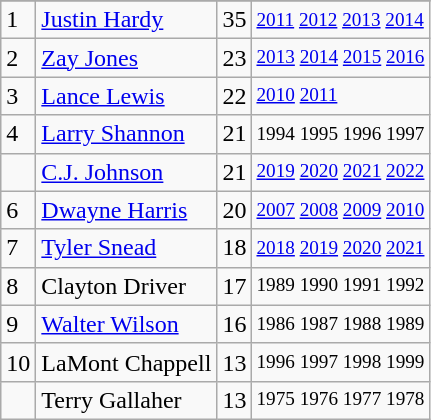<table class="wikitable">
<tr>
</tr>
<tr>
<td>1</td>
<td><a href='#'>Justin Hardy</a></td>
<td>35</td>
<td style="font-size:80%;"><a href='#'>2011</a> <a href='#'>2012</a> <a href='#'>2013</a> <a href='#'>2014</a></td>
</tr>
<tr>
<td>2</td>
<td><a href='#'>Zay Jones</a></td>
<td>23</td>
<td style="font-size:80%;"><a href='#'>2013</a> <a href='#'>2014</a> <a href='#'>2015</a> <a href='#'>2016</a></td>
</tr>
<tr>
<td>3</td>
<td><a href='#'>Lance Lewis</a></td>
<td>22</td>
<td style="font-size:80%;"><a href='#'>2010</a> <a href='#'>2011</a></td>
</tr>
<tr>
<td>4</td>
<td><a href='#'>Larry Shannon</a></td>
<td>21</td>
<td style="font-size:80%;">1994 1995 1996 1997</td>
</tr>
<tr>
<td></td>
<td><a href='#'>C.J. Johnson</a></td>
<td>21</td>
<td style="font-size:80%;"><a href='#'>2019</a> <a href='#'>2020</a> <a href='#'>2021</a> <a href='#'>2022</a></td>
</tr>
<tr>
<td>6</td>
<td><a href='#'>Dwayne Harris</a></td>
<td>20</td>
<td style="font-size:80%;"><a href='#'>2007</a> <a href='#'>2008</a> <a href='#'>2009</a> <a href='#'>2010</a></td>
</tr>
<tr>
<td>7</td>
<td><a href='#'>Tyler Snead</a></td>
<td>18</td>
<td style="font-size:80%;"><a href='#'>2018</a> <a href='#'>2019</a> <a href='#'>2020</a> <a href='#'>2021</a></td>
</tr>
<tr>
<td>8</td>
<td>Clayton Driver</td>
<td>17</td>
<td style="font-size:80%;">1989 1990 1991 1992</td>
</tr>
<tr>
<td>9</td>
<td><a href='#'>Walter Wilson</a></td>
<td>16</td>
<td style="font-size:80%;">1986 1987 1988 1989</td>
</tr>
<tr>
<td>10</td>
<td>LaMont Chappell</td>
<td>13</td>
<td style="font-size:80%;">1996 1997 1998 1999</td>
</tr>
<tr>
<td></td>
<td>Terry Gallaher</td>
<td>13</td>
<td style="font-size:80%;">1975 1976 1977 1978</td>
</tr>
</table>
